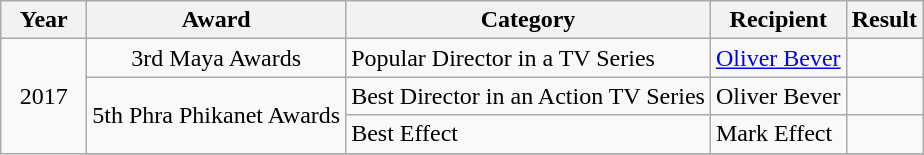<table class="wikitable">
<tr>
<th style="width:50px;">Year</th>
<th>Award</th>
<th>Category</th>
<th>Recipient</th>
<th>Result</th>
</tr>
<tr>
<td rowspan="4" style="text-align:center">2017</td>
<td rowspan="1" style="text-align:center">3rd Maya Awards</td>
<td>Popular Director in a TV Series</td>
<td><a href='#'>Oliver Bever</a></td>
<td></td>
</tr>
<tr>
<td rowspan="2" style="text-align:center">5th Phra Phikanet Awards</td>
<td>Best Director in an Action TV Series</td>
<td>Oliver Bever</td>
<td></td>
</tr>
<tr>
<td>Best Effect</td>
<td>Mark Effect</td>
<td></td>
</tr>
<tr>
</tr>
</table>
